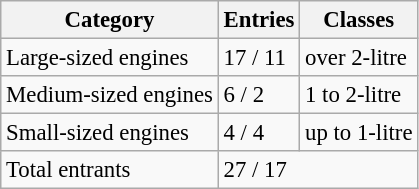<table class="wikitable" style="font-size: 95%;">
<tr>
<th>Category</th>
<th>Entries</th>
<th>Classes</th>
</tr>
<tr>
<td>Large-sized engines</td>
<td>17 / 11</td>
<td>over 2-litre</td>
</tr>
<tr>
<td>Medium-sized engines</td>
<td>6 / 2</td>
<td>1 to 2-litre</td>
</tr>
<tr>
<td>Small-sized engines</td>
<td>4 / 4</td>
<td>up to 1-litre</td>
</tr>
<tr>
<td>Total entrants</td>
<td colspan=2>27 / 17</td>
</tr>
</table>
